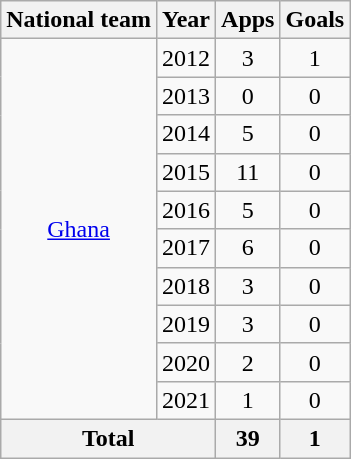<table class="wikitable" style="text-align:center">
<tr>
<th>National team</th>
<th>Year</th>
<th>Apps</th>
<th>Goals</th>
</tr>
<tr>
<td rowspan="10"><a href='#'>Ghana</a></td>
<td>2012</td>
<td>3</td>
<td>1</td>
</tr>
<tr>
<td>2013</td>
<td>0</td>
<td>0</td>
</tr>
<tr>
<td>2014</td>
<td>5</td>
<td>0</td>
</tr>
<tr>
<td>2015</td>
<td>11</td>
<td>0</td>
</tr>
<tr>
<td>2016</td>
<td>5</td>
<td>0</td>
</tr>
<tr>
<td>2017</td>
<td>6</td>
<td>0</td>
</tr>
<tr>
<td>2018</td>
<td>3</td>
<td>0</td>
</tr>
<tr>
<td>2019</td>
<td>3</td>
<td>0</td>
</tr>
<tr>
<td>2020</td>
<td>2</td>
<td>0</td>
</tr>
<tr>
<td>2021</td>
<td>1</td>
<td>0</td>
</tr>
<tr>
<th colspan="2">Total</th>
<th>39</th>
<th>1</th>
</tr>
</table>
